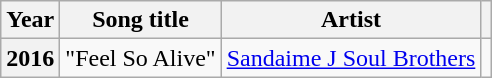<table class="wikitable sortable plainrowheaders">
<tr>
<th scope="col">Year</th>
<th scope="col">Song title</th>
<th scope="col">Artist</th>
<th scope="col" class="unsortable"></th>
</tr>
<tr>
<th scope="row">2016</th>
<td>"Feel So Alive"</td>
<td><a href='#'>Sandaime J Soul Brothers</a></td>
<td style="text-align:center"></td>
</tr>
</table>
